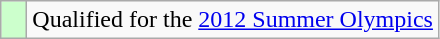<table class="wikitable">
<tr>
<td width=10px bgcolor=#ccffcc></td>
<td>Qualified for the <a href='#'>2012 Summer Olympics</a></td>
</tr>
</table>
